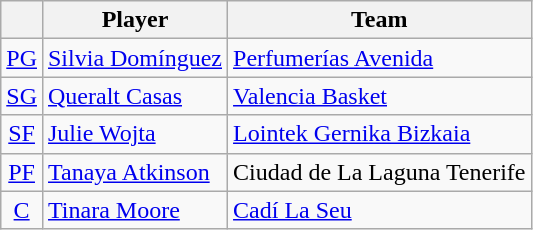<table class="wikitable">
<tr>
<th style="text-align:center;"></th>
<th style="text-align:center;">Player</th>
<th style="text-align:center;">Team</th>
</tr>
<tr>
<td style="text-align:center;"><a href='#'>PG</a></td>
<td> <a href='#'>Silvia Domínguez</a></td>
<td><a href='#'>Perfumerías Avenida</a></td>
</tr>
<tr>
<td style="text-align:center;"><a href='#'>SG</a></td>
<td> <a href='#'>Queralt Casas</a></td>
<td><a href='#'>Valencia Basket</a></td>
</tr>
<tr>
<td style="text-align:center;"><a href='#'>SF</a></td>
<td> <a href='#'>Julie Wojta</a></td>
<td><a href='#'>Lointek Gernika Bizkaia</a></td>
</tr>
<tr>
<td style="text-align:center;"><a href='#'>PF</a></td>
<td> <a href='#'>Tanaya Atkinson</a></td>
<td>Ciudad de La Laguna Tenerife</td>
</tr>
<tr>
<td style="text-align:center;"><a href='#'>C</a></td>
<td> <a href='#'>Tinara Moore</a></td>
<td><a href='#'>Cadí La Seu</a></td>
</tr>
</table>
